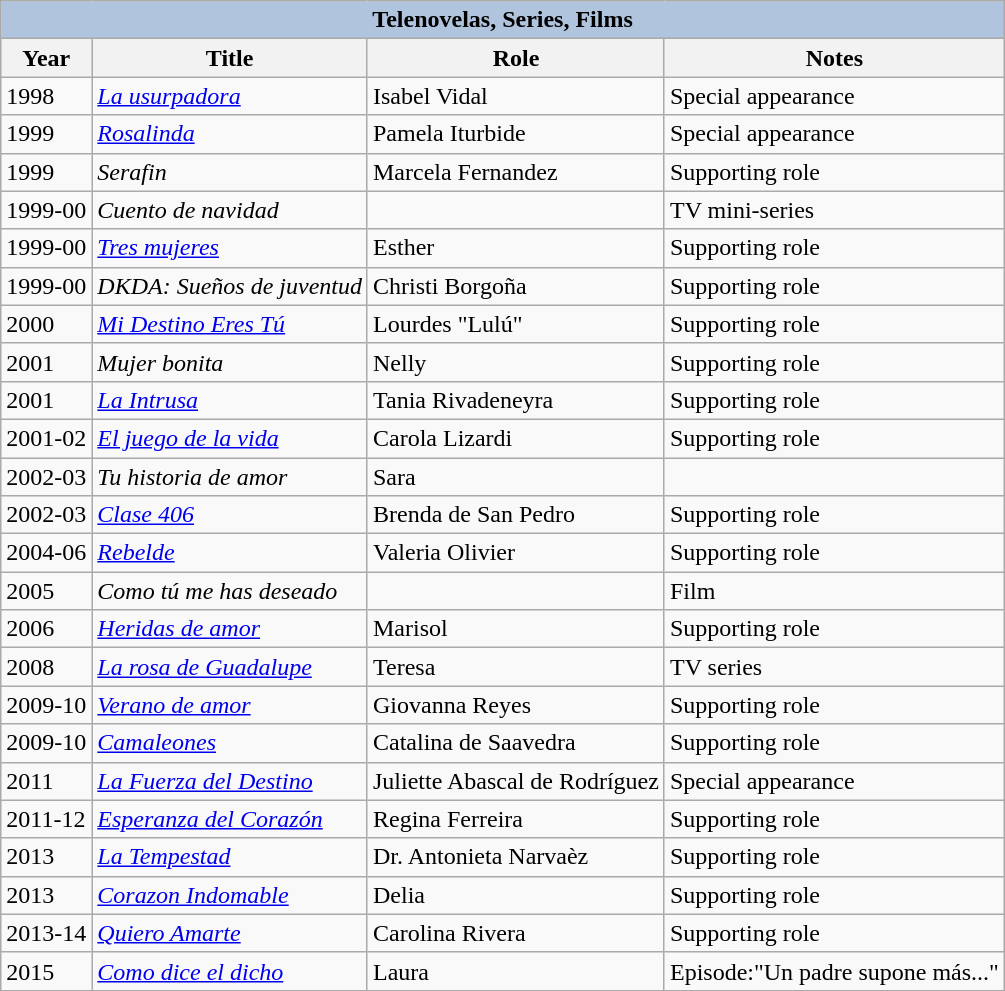<table class="wikitable">
<tr>
<th colspan="5" style="background:LightSteelBlue;">Telenovelas, Series, Films</th>
</tr>
<tr>
<th>Year</th>
<th>Title</th>
<th>Role</th>
<th>Notes</th>
</tr>
<tr>
<td>1998</td>
<td><em><a href='#'>La usurpadora</a></em></td>
<td>Isabel Vidal</td>
<td>Special appearance</td>
</tr>
<tr>
<td>1999</td>
<td><em><a href='#'>Rosalinda</a></em></td>
<td>Pamela Iturbide</td>
<td>Special appearance</td>
</tr>
<tr>
<td>1999</td>
<td><em>Serafin</em></td>
<td>Marcela Fernandez</td>
<td>Supporting role</td>
</tr>
<tr>
<td>1999-00</td>
<td><em>Cuento de navidad</em></td>
<td></td>
<td>TV mini-series</td>
</tr>
<tr>
<td>1999-00</td>
<td><em><a href='#'>Tres mujeres</a></em></td>
<td>Esther</td>
<td>Supporting role</td>
</tr>
<tr>
<td>1999-00</td>
<td><em>DKDA: Sueños de juventud</em></td>
<td>Christi Borgoña</td>
<td>Supporting role</td>
</tr>
<tr>
<td>2000</td>
<td><em><a href='#'>Mi Destino Eres Tú</a></em></td>
<td>Lourdes "Lulú"</td>
<td>Supporting role</td>
</tr>
<tr>
<td>2001</td>
<td><em>Mujer bonita</em></td>
<td>Nelly</td>
<td>Supporting role</td>
</tr>
<tr>
<td>2001</td>
<td><em><a href='#'>La Intrusa</a></em></td>
<td>Tania Rivadeneyra</td>
<td>Supporting role</td>
</tr>
<tr>
<td>2001-02</td>
<td><em><a href='#'>El juego de la vida</a></em></td>
<td>Carola Lizardi</td>
<td>Supporting role</td>
</tr>
<tr>
<td>2002-03</td>
<td><em>Tu historia de amor</em></td>
<td>Sara</td>
<td></td>
</tr>
<tr>
<td>2002-03</td>
<td><em><a href='#'>Clase 406</a></em></td>
<td>Brenda de San Pedro</td>
<td>Supporting role</td>
</tr>
<tr>
<td>2004-06</td>
<td><em><a href='#'>Rebelde</a></em></td>
<td>Valeria Olivier</td>
<td>Supporting role</td>
</tr>
<tr>
<td>2005</td>
<td><em>Como tú me has deseado</em></td>
<td></td>
<td>Film</td>
</tr>
<tr>
<td>2006</td>
<td><em><a href='#'>Heridas de amor</a></em></td>
<td>Marisol</td>
<td>Supporting role</td>
</tr>
<tr>
<td>2008</td>
<td><em><a href='#'>La rosa de Guadalupe</a></em></td>
<td>Teresa</td>
<td>TV series</td>
</tr>
<tr>
<td>2009-10</td>
<td><em><a href='#'>Verano de amor</a></em></td>
<td>Giovanna Reyes</td>
<td>Supporting role</td>
</tr>
<tr>
<td>2009-10</td>
<td><em><a href='#'>Camaleones</a></em></td>
<td>Catalina de Saavedra</td>
<td>Supporting role</td>
</tr>
<tr>
<td>2011</td>
<td><em><a href='#'>La Fuerza del Destino</a></em></td>
<td>Juliette Abascal de Rodríguez</td>
<td>Special appearance</td>
</tr>
<tr>
<td>2011-12</td>
<td><em><a href='#'>Esperanza del Corazón</a></em></td>
<td>Regina Ferreira</td>
<td>Supporting role</td>
</tr>
<tr>
<td>2013</td>
<td><em><a href='#'>La Tempestad</a></em></td>
<td>Dr. Antonieta Narvaèz</td>
<td>Supporting role</td>
</tr>
<tr>
<td>2013</td>
<td><em><a href='#'>Corazon Indomable</a></em></td>
<td>Delia</td>
<td>Supporting role</td>
</tr>
<tr>
<td>2013-14</td>
<td><em><a href='#'>Quiero Amarte</a></em></td>
<td>Carolina Rivera</td>
<td>Supporting role</td>
</tr>
<tr>
<td>2015</td>
<td><em><a href='#'>Como dice el dicho</a></em></td>
<td>Laura</td>
<td>Episode:"Un padre supone más..."</td>
</tr>
</table>
